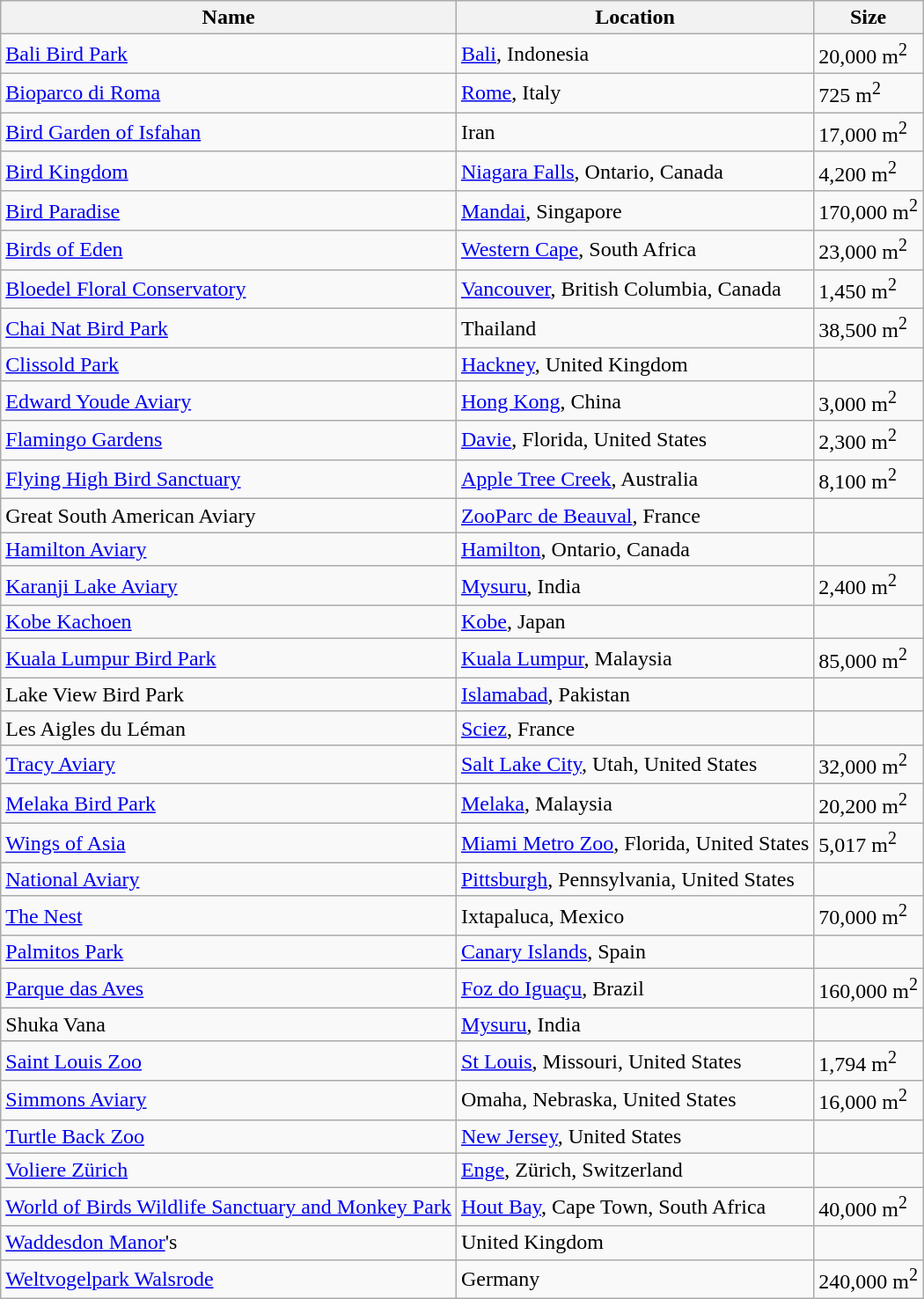<table class="wikitable sortable">
<tr>
<th>Name</th>
<th>Location</th>
<th data-sort-type=number>Size</th>
</tr>
<tr>
<td><a href='#'>Bali Bird Park</a></td>
<td><a href='#'>Bali</a>, Indonesia </td>
<td>20,000 m<sup>2</sup></td>
</tr>
<tr>
<td><a href='#'>Bioparco di Roma</a></td>
<td><a href='#'>Rome</a>, Italy </td>
<td>725 m<sup>2</sup></td>
</tr>
<tr>
<td><a href='#'>Bird Garden of Isfahan</a></td>
<td>Iran </td>
<td>17,000 m<sup>2</sup></td>
</tr>
<tr>
<td><a href='#'>Bird Kingdom</a></td>
<td><a href='#'>Niagara Falls</a>, Ontario, Canada </td>
<td>4,200 m<sup>2</sup></td>
</tr>
<tr>
<td><a href='#'>Bird Paradise</a></td>
<td><a href='#'>Mandai</a>, Singapore </td>
<td>170,000 m<sup>2</sup></td>
</tr>
<tr>
<td><a href='#'>Birds of Eden</a></td>
<td><a href='#'>Western Cape</a>, South Africa </td>
<td>23,000 m<sup>2</sup></td>
</tr>
<tr>
<td><a href='#'>Bloedel Floral Conservatory</a></td>
<td><a href='#'>Vancouver</a>, British Columbia, Canada </td>
<td>1,450 m<sup>2</sup></td>
</tr>
<tr>
<td><a href='#'>Chai Nat Bird Park</a></td>
<td>Thailand </td>
<td>38,500 m<sup>2</sup></td>
</tr>
<tr>
<td><a href='#'>Clissold Park</a></td>
<td><a href='#'>Hackney</a>, United Kingdom </td>
<td></td>
</tr>
<tr>
<td><a href='#'>Edward Youde Aviary</a></td>
<td><a href='#'>Hong Kong</a>, China </td>
<td>3,000 m<sup>2</sup></td>
</tr>
<tr>
<td><a href='#'>Flamingo Gardens</a></td>
<td><a href='#'>Davie</a>, Florida, United States </td>
<td>2,300 m<sup>2</sup></td>
</tr>
<tr>
<td><a href='#'>Flying High Bird Sanctuary</a></td>
<td><a href='#'>Apple Tree Creek</a>, Australia </td>
<td>8,100 m<sup>2</sup></td>
</tr>
<tr>
<td>Great South American Aviary</td>
<td><a href='#'>ZooParc de Beauval</a>, France </td>
<td></td>
</tr>
<tr>
<td><a href='#'>Hamilton Aviary</a></td>
<td><a href='#'>Hamilton</a>, Ontario, Canada </td>
<td></td>
</tr>
<tr>
<td><a href='#'>Karanji Lake Aviary</a></td>
<td><a href='#'>Mysuru</a>, India </td>
<td>2,400 m<sup>2</sup></td>
</tr>
<tr>
<td><a href='#'>Kobe Kachoen</a></td>
<td><a href='#'>Kobe</a>, Japan </td>
<td></td>
</tr>
<tr>
<td><a href='#'>Kuala Lumpur Bird Park</a></td>
<td><a href='#'>Kuala Lumpur</a>, Malaysia </td>
<td>85,000 m<sup>2</sup></td>
</tr>
<tr>
<td>Lake View Bird Park</td>
<td><a href='#'>Islamabad</a>, Pakistan </td>
<td></td>
</tr>
<tr>
<td>Les Aigles du Léman</td>
<td><a href='#'>Sciez</a>, France </td>
<td></td>
</tr>
<tr>
<td><a href='#'>Tracy Aviary</a></td>
<td><a href='#'>Salt Lake City</a>, Utah, United States </td>
<td>32,000 m<sup>2</sup></td>
</tr>
<tr>
<td><a href='#'>Melaka Bird Park</a></td>
<td><a href='#'>Melaka</a>, Malaysia </td>
<td>20,200 m<sup>2</sup></td>
</tr>
<tr>
<td><a href='#'>Wings of Asia</a></td>
<td><a href='#'>Miami Metro Zoo</a>, Florida, United States </td>
<td>5,017 m<sup>2</sup></td>
</tr>
<tr>
<td><a href='#'>National Aviary</a></td>
<td><a href='#'>Pittsburgh</a>, Pennsylvania, United States </td>
<td></td>
</tr>
<tr>
<td><a href='#'>The Nest</a></td>
<td>Ixtapaluca, Mexico </td>
<td>70,000 m<sup>2</sup></td>
</tr>
<tr>
<td><a href='#'>Palmitos Park</a></td>
<td><a href='#'>Canary Islands</a>, Spain </td>
<td></td>
</tr>
<tr>
<td><a href='#'>Parque das Aves</a></td>
<td><a href='#'>Foz do Iguaçu</a>, Brazil </td>
<td>160,000 m<sup>2</sup></td>
</tr>
<tr>
<td>Shuka Vana</td>
<td><a href='#'>Mysuru</a>, India </td>
<td></td>
</tr>
<tr>
<td><a href='#'>Saint Louis Zoo</a></td>
<td><a href='#'>St Louis</a>, Missouri, United States </td>
<td>1,794 m<sup>2</sup></td>
</tr>
<tr>
<td><a href='#'>Simmons Aviary</a></td>
<td>Omaha, Nebraska, United States </td>
<td>16,000 m<sup>2</sup></td>
</tr>
<tr>
<td><a href='#'>Turtle Back Zoo</a></td>
<td><a href='#'>New Jersey</a>, United States </td>
<td></td>
</tr>
<tr>
<td><a href='#'>Voliere Zürich</a></td>
<td><a href='#'>Enge</a>, Zürich, Switzerland </td>
<td></td>
</tr>
<tr>
<td><a href='#'>World of Birds Wildlife Sanctuary and Monkey Park</a></td>
<td><a href='#'>Hout Bay</a>, Cape Town, South Africa </td>
<td>40,000 m<sup>2</sup></td>
</tr>
<tr>
<td><a href='#'>Waddesdon Manor</a>'s </td>
<td>United Kingdom </td>
<td></td>
</tr>
<tr>
<td><a href='#'>Weltvogelpark Walsrode</a></td>
<td>Germany </td>
<td>240,000 m<sup>2</sup></td>
</tr>
</table>
